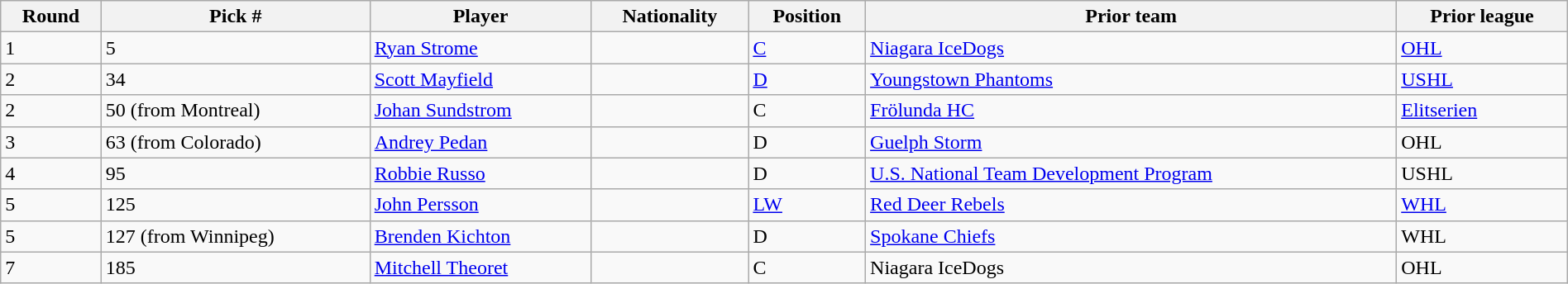<table class="wikitable" style="width:100%;">
<tr>
<th>Round</th>
<th>Pick #</th>
<th>Player</th>
<th>Nationality</th>
<th>Position</th>
<th>Prior team</th>
<th>Prior league</th>
</tr>
<tr>
<td>1</td>
<td>5</td>
<td><a href='#'>Ryan Strome</a></td>
<td></td>
<td><a href='#'>C</a></td>
<td><a href='#'>Niagara IceDogs</a></td>
<td><a href='#'>OHL</a></td>
</tr>
<tr>
<td>2</td>
<td>34</td>
<td><a href='#'>Scott Mayfield</a></td>
<td></td>
<td><a href='#'>D</a></td>
<td><a href='#'>Youngstown Phantoms</a></td>
<td><a href='#'>USHL</a></td>
</tr>
<tr>
<td>2</td>
<td>50 (from Montreal)</td>
<td><a href='#'>Johan Sundstrom</a></td>
<td></td>
<td>C</td>
<td><a href='#'>Frölunda HC</a></td>
<td><a href='#'>Elitserien</a></td>
</tr>
<tr>
<td>3</td>
<td>63 (from Colorado)</td>
<td><a href='#'>Andrey Pedan</a></td>
<td></td>
<td>D</td>
<td><a href='#'>Guelph Storm</a></td>
<td>OHL</td>
</tr>
<tr>
<td>4</td>
<td>95</td>
<td><a href='#'>Robbie Russo</a></td>
<td></td>
<td>D</td>
<td><a href='#'>U.S. National Team Development Program</a></td>
<td>USHL</td>
</tr>
<tr>
<td>5</td>
<td>125</td>
<td><a href='#'>John Persson</a></td>
<td></td>
<td><a href='#'>LW</a></td>
<td><a href='#'>Red Deer Rebels</a></td>
<td><a href='#'>WHL</a></td>
</tr>
<tr>
<td>5</td>
<td>127 (from Winnipeg)</td>
<td><a href='#'>Brenden Kichton</a></td>
<td></td>
<td>D</td>
<td><a href='#'>Spokane Chiefs</a></td>
<td>WHL</td>
</tr>
<tr>
<td>7</td>
<td>185</td>
<td><a href='#'>Mitchell Theoret</a></td>
<td></td>
<td>C</td>
<td>Niagara IceDogs</td>
<td>OHL</td>
</tr>
</table>
